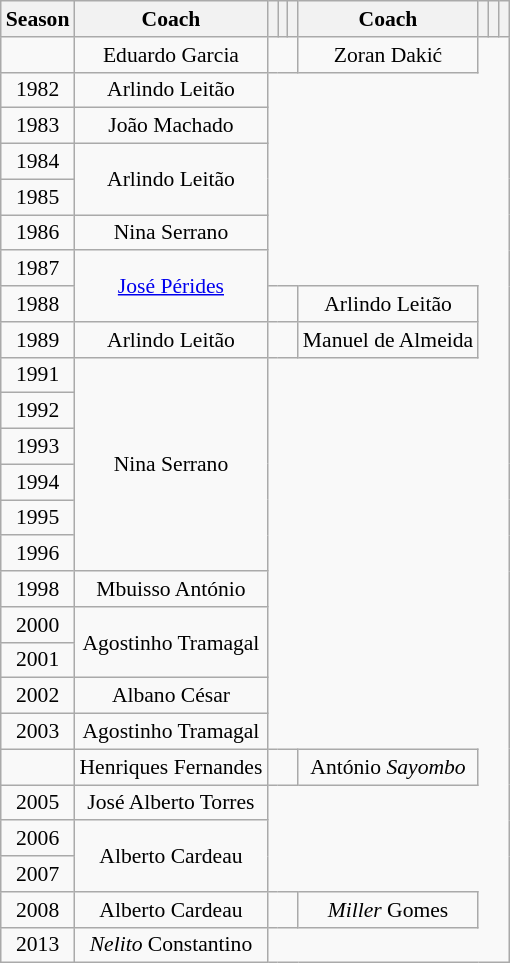<table class="wikitable" style="text-align:center; font-size:90%">
<tr>
<th>Season</th>
<th>Coach</th>
<th></th>
<th></th>
<th></th>
<th>Coach</th>
<th></th>
<th></th>
<th></th>
</tr>
<tr>
<td></td>
<td> Eduardo Garcia</td>
<td colspan=3></td>
<td> Zoran Dakić</td>
</tr>
<tr>
<td>1982</td>
<td> Arlindo Leitão</td>
</tr>
<tr>
<td>1983</td>
<td> João Machado</td>
</tr>
<tr>
<td>1984</td>
<td rowspan=2> Arlindo Leitão</td>
</tr>
<tr>
<td>1985</td>
</tr>
<tr>
<td>1986</td>
<td> Nina Serrano</td>
</tr>
<tr>
<td>1987</td>
<td rowspan=2> <a href='#'>José Pérides</a></td>
</tr>
<tr>
<td>1988</td>
<td colspan=3></td>
<td> Arlindo Leitão</td>
</tr>
<tr>
<td>1989</td>
<td> Arlindo Leitão</td>
<td colspan=3></td>
<td> Manuel de Almeida</td>
</tr>
<tr>
<td>1991</td>
<td rowspan=6> Nina Serrano</td>
</tr>
<tr>
<td>1992</td>
</tr>
<tr>
<td>1993</td>
</tr>
<tr>
<td>1994</td>
</tr>
<tr>
<td>1995</td>
</tr>
<tr>
<td>1996</td>
</tr>
<tr>
<td>1998</td>
<td> Mbuisso António</td>
</tr>
<tr>
<td>2000</td>
<td rowspan=2> Agostinho Tramagal</td>
</tr>
<tr>
<td>2001</td>
</tr>
<tr>
<td>2002</td>
<td> Albano César</td>
</tr>
<tr>
<td>2003</td>
<td> Agostinho Tramagal</td>
</tr>
<tr>
<td></td>
<td> Henriques Fernandes</td>
<td colspan=3></td>
<td> António <em>Sayombo</em> </td>
</tr>
<tr>
<td>2005</td>
<td> José Alberto Torres</td>
</tr>
<tr>
<td>2006</td>
<td rowspan=2> Alberto Cardeau</td>
</tr>
<tr>
<td>2007</td>
</tr>
<tr>
<td>2008</td>
<td> Alberto Cardeau</td>
<td colspan=3></td>
<td> <em>Miller</em> Gomes</td>
</tr>
<tr>
<td>2013</td>
<td> <em>Nelito</em> Constantino</td>
</tr>
</table>
